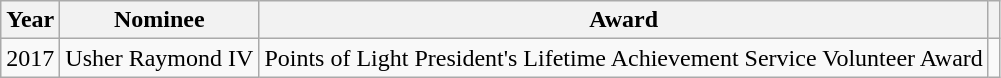<table class="wikitable">
<tr>
<th>Year</th>
<th>Nominee</th>
<th>Award</th>
<th></th>
</tr>
<tr>
<td>2017</td>
<td>Usher Raymond IV</td>
<td>Points of Light President's Lifetime Achievement Service Volunteer Award</td>
<td style="text-align:center;"></td>
</tr>
</table>
